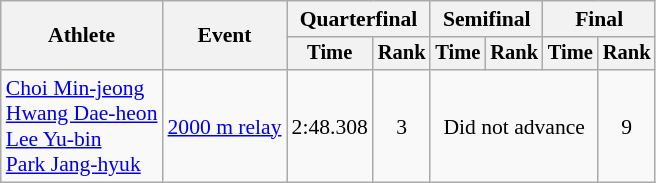<table class=wikitable style=font-size:90%;text-align:center>
<tr>
<th rowspan=2>Athlete</th>
<th rowspan=2>Event</th>
<th colspan=2>Quarterfinal</th>
<th colspan=2>Semifinal</th>
<th colspan=2>Final</th>
</tr>
<tr style=font-size:95%>
<th>Time</th>
<th>Rank</th>
<th>Time</th>
<th>Rank</th>
<th>Time</th>
<th>Rank</th>
</tr>
<tr>
<td align=left><a href='#'>Choi Min-jeong</a><br><a href='#'>Hwang Dae-heon</a><br><a href='#'>Lee Yu-bin</a><br><a href='#'>Park Jang-hyuk</a></td>
<td align=left><a href='#'>2000 m relay</a></td>
<td>2:48.308</td>
<td>3</td>
<td colspan=3>Did not advance</td>
<td>9</td>
</tr>
</table>
